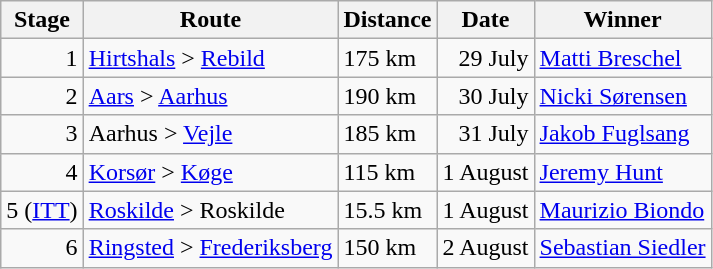<table class="wikitable">
<tr>
<th>Stage</th>
<th>Route</th>
<th>Distance</th>
<th>Date</th>
<th>Winner</th>
</tr>
<tr>
<td align=right>1</td>
<td><a href='#'>Hirtshals</a> > <a href='#'>Rebild</a></td>
<td>175 km</td>
<td align=right>29 July</td>
<td> <a href='#'>Matti Breschel</a></td>
</tr>
<tr>
<td align=right>2</td>
<td><a href='#'>Aars</a> > <a href='#'>Aarhus</a></td>
<td>190 km</td>
<td align=right>30 July</td>
<td> <a href='#'>Nicki Sørensen</a></td>
</tr>
<tr>
<td align=right>3</td>
<td>Aarhus > <a href='#'>Vejle</a></td>
<td>185 km</td>
<td align=right>31 July</td>
<td> <a href='#'>Jakob Fuglsang</a></td>
</tr>
<tr>
<td align=right>4</td>
<td><a href='#'>Korsør</a> > <a href='#'>Køge</a></td>
<td>115 km</td>
<td align=right>1 August</td>
<td> <a href='#'>Jeremy Hunt</a></td>
</tr>
<tr>
<td align=right>5 (<a href='#'>ITT</a>)</td>
<td><a href='#'>Roskilde</a> > Roskilde</td>
<td>15.5 km</td>
<td align=right>1 August</td>
<td> <a href='#'>Maurizio Biondo</a></td>
</tr>
<tr>
<td align=right>6</td>
<td><a href='#'>Ringsted</a> > <a href='#'>Frederiksberg</a></td>
<td>150 km</td>
<td align=right>2 August</td>
<td> <a href='#'>Sebastian Siedler</a></td>
</tr>
</table>
